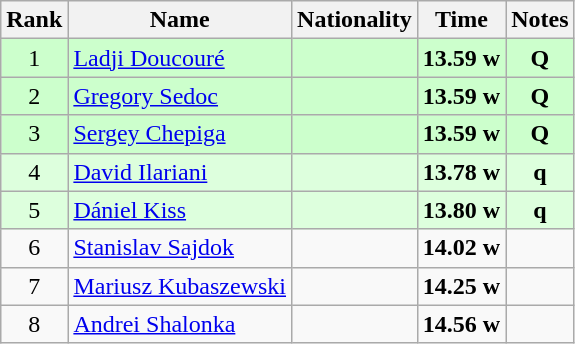<table class="wikitable sortable" style="text-align:center">
<tr>
<th>Rank</th>
<th>Name</th>
<th>Nationality</th>
<th>Time</th>
<th>Notes</th>
</tr>
<tr bgcolor=ccffcc>
<td>1</td>
<td align=left><a href='#'>Ladji Doucouré</a></td>
<td align=left></td>
<td><strong>13.59</strong> <strong>w</strong></td>
<td><strong>Q</strong></td>
</tr>
<tr bgcolor=ccffcc>
<td>2</td>
<td align=left><a href='#'>Gregory Sedoc</a></td>
<td align=left></td>
<td><strong>13.59</strong> <strong>w</strong></td>
<td><strong>Q</strong></td>
</tr>
<tr bgcolor=ccffcc>
<td>3</td>
<td align=left><a href='#'>Sergey Chepiga</a></td>
<td align=left></td>
<td><strong>13.59</strong> <strong>w</strong></td>
<td><strong>Q</strong></td>
</tr>
<tr bgcolor=ddffdd>
<td>4</td>
<td align=left><a href='#'>David Ilariani</a></td>
<td align=left></td>
<td><strong>13.78</strong> <strong>w</strong></td>
<td><strong>q</strong></td>
</tr>
<tr bgcolor=ddffdd>
<td>5</td>
<td align=left><a href='#'>Dániel Kiss</a></td>
<td align=left></td>
<td><strong>13.80</strong> <strong>w</strong></td>
<td><strong>q</strong></td>
</tr>
<tr>
<td>6</td>
<td align=left><a href='#'>Stanislav Sajdok</a></td>
<td align=left></td>
<td><strong>14.02</strong> <strong>w</strong></td>
<td></td>
</tr>
<tr>
<td>7</td>
<td align=left><a href='#'>Mariusz Kubaszewski</a></td>
<td align=left></td>
<td><strong>14.25</strong> <strong>w</strong></td>
<td></td>
</tr>
<tr>
<td>8</td>
<td align=left><a href='#'>Andrei Shalonka</a></td>
<td align=left></td>
<td><strong>14.56</strong> <strong>w</strong></td>
<td></td>
</tr>
</table>
